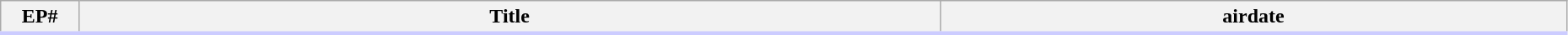<table class="wikitable" width="98%">
<tr style="border-bottom: 3px solid #CCF">
<th width="5%">EP#</th>
<th>Title</th>
<th width="40%">airdate<br>










</th>
</tr>
</table>
